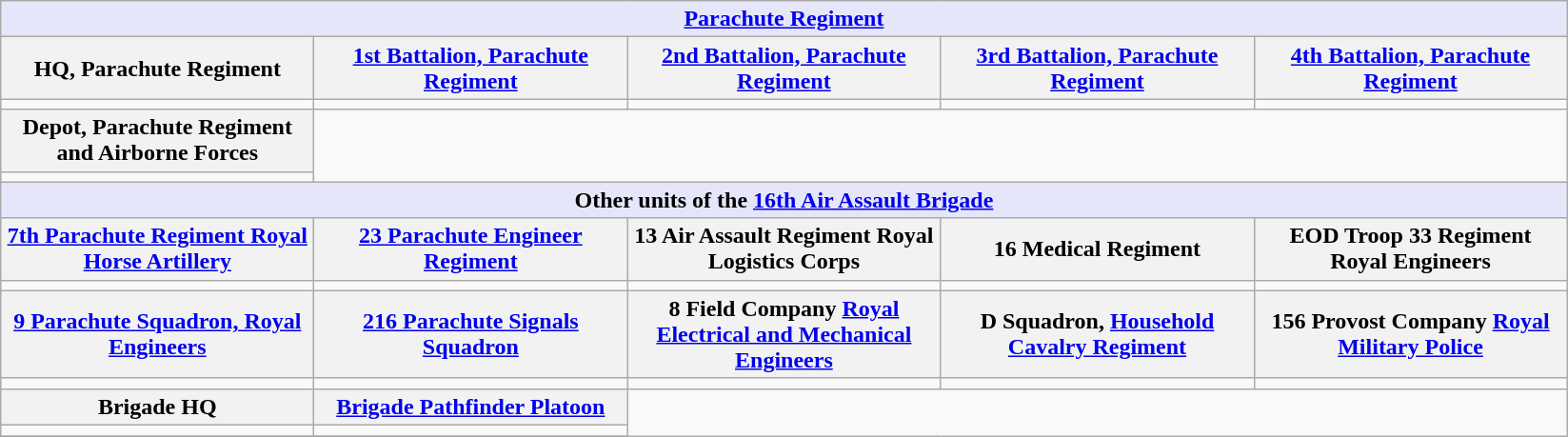<table class="wikitable">
<tr>
<th colspan="5" style="align: center; background: lavender;"><a href='#'>Parachute Regiment</a></th>
</tr>
<tr>
<th style="width: 212px;">HQ, Parachute Regiment</th>
<th style="width: 212px;"><a href='#'>1st Battalion, Parachute Regiment</a></th>
<th style="width: 212px;"><a href='#'>2nd Battalion, Parachute Regiment</a></th>
<th style="width: 212px;"><a href='#'>3rd Battalion, Parachute Regiment</a></th>
<th style="width: 212px;"><a href='#'>4th Battalion, Parachute Regiment</a></th>
</tr>
<tr>
<td></td>
<td></td>
<td></td>
<td></td>
<td></td>
</tr>
<tr>
<th>Depot, Parachute Regiment and Airborne Forces</th>
</tr>
<tr>
<td></td>
</tr>
<tr>
<th colspan="5" style="align: center; background: lavender;">Other units of the <a href='#'>16th Air Assault Brigade</a></th>
</tr>
<tr>
<th><a href='#'>7th Parachute Regiment Royal Horse Artillery</a></th>
<th><a href='#'>23 Parachute Engineer Regiment</a></th>
<th>13 Air Assault Regiment Royal Logistics Corps</th>
<th>16 Medical Regiment</th>
<th>EOD Troop 33 Regiment Royal Engineers</th>
</tr>
<tr>
<td></td>
<td></td>
<td></td>
<td></td>
<td></td>
</tr>
<tr>
<th><a href='#'>9 Parachute Squadron, Royal Engineers</a></th>
<th><a href='#'>216 Parachute Signals Squadron</a></th>
<th>8 Field Company <a href='#'>Royal Electrical and Mechanical Engineers</a></th>
<th>D Squadron, <a href='#'>Household Cavalry Regiment</a></th>
<th>156 Provost Company <a href='#'>Royal Military Police</a></th>
</tr>
<tr>
<td></td>
<td></td>
<td></td>
<td></td>
<td></td>
</tr>
<tr>
<th>Brigade HQ</th>
<th><a href='#'>Brigade Pathfinder Platoon</a></th>
</tr>
<tr>
<td></td>
<td></td>
</tr>
<tr>
</tr>
</table>
